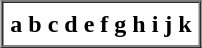<table border="1" cellspacing="0" cellpadding="5" align="center">
<tr>
<th>a b c d e f g h i j k</th>
</tr>
</table>
